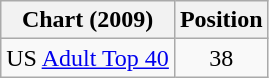<table class="wikitable">
<tr>
<th>Chart (2009)</th>
<th>Position</th>
</tr>
<tr>
<td>US <a href='#'>Adult Top 40</a></td>
<td style="text-align:center;">38</td>
</tr>
</table>
